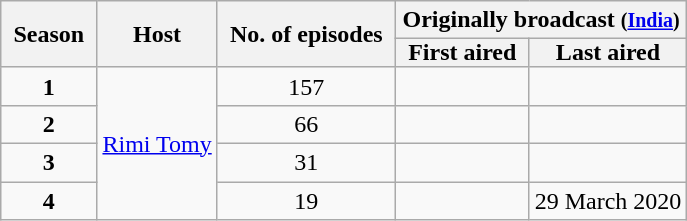<table class="wikitable" style="text-align:center">
<tr>
<th style="padding: 0 8px" colspan="1" rowspan="2">Season</th>
<th style="padding: 0 8px" rowspan="2">Host</th>
<th style="padding: 0 8px" rowspan="2">No. of episodes</th>
<th colspan="2">Originally broadcast <small>(<a href='#'>India</a>)</small></th>
</tr>
<tr>
<th style="padding: 0 8px">First aired</th>
<th style="padding: 0 8px">Last aired</th>
</tr>
<tr>
<td><strong>1</strong></td>
<td rowspan=4><a href='#'>Rimi Tomy</a></td>
<td>157</td>
<td></td>
<td></td>
</tr>
<tr>
<td><strong>2</strong></td>
<td>66</td>
<td></td>
<td></td>
</tr>
<tr>
<td><strong>3</strong></td>
<td>31</td>
<td></td>
<td></td>
</tr>
<tr>
<td><strong>4</strong></td>
<td>19</td>
<td></td>
<td>29 March 2020</td>
</tr>
</table>
